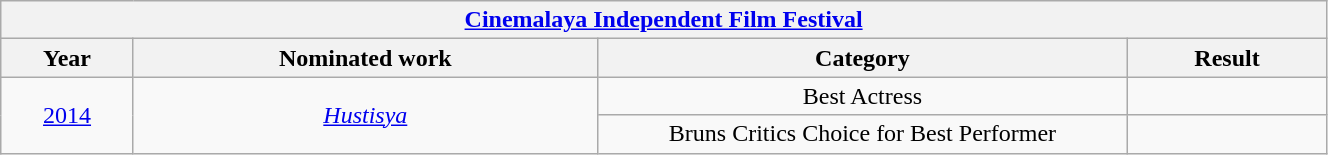<table width="70%" class="wikitable sortable">
<tr>
<th colspan="4" align="center"><strong><a href='#'>Cinemalaya Independent Film Festival</a></strong></th>
</tr>
<tr>
<th width="10%">Year</th>
<th width="35%">Nominated work</th>
<th width="40%">Category</th>
<th width="15%">Result</th>
</tr>
<tr>
<td align="center" rowspan=2><a href='#'>2014</a></td>
<td align="center" rowspan=2><em><a href='#'>Hustisya</a></em></td>
<td align="center">Best Actress</td>
<td></td>
</tr>
<tr>
<td align="center">Bruns Critics Choice for Best Performer</td>
<td></td>
</tr>
</table>
